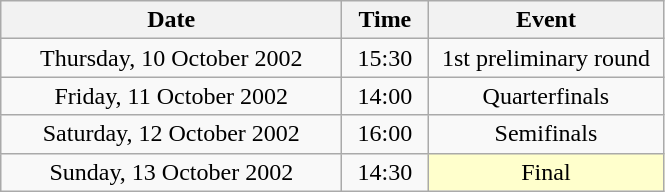<table class = "wikitable" style="text-align:center;">
<tr>
<th width=220>Date</th>
<th width=50>Time</th>
<th width=150>Event</th>
</tr>
<tr>
<td>Thursday, 10 October 2002</td>
<td>15:30</td>
<td>1st preliminary round</td>
</tr>
<tr>
<td>Friday, 11 October 2002</td>
<td>14:00</td>
<td>Quarterfinals</td>
</tr>
<tr>
<td>Saturday, 12 October 2002</td>
<td>16:00</td>
<td>Semifinals</td>
</tr>
<tr>
<td>Sunday, 13 October 2002</td>
<td>14:30</td>
<td bgcolor=ffffcc>Final</td>
</tr>
</table>
